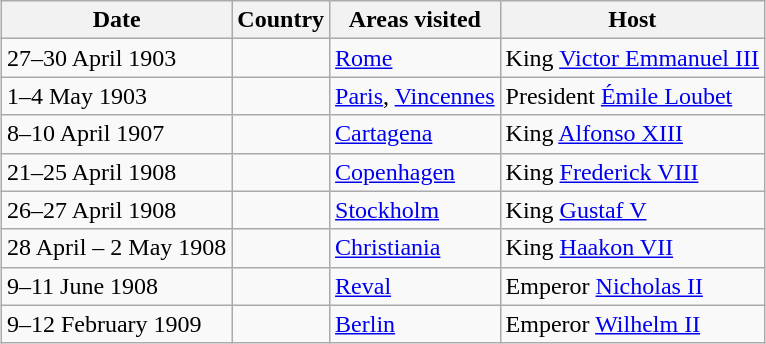<table class="wikitable sortable" border="1" style="margin: 1em auto 1em auto">
<tr>
<th class="unsortable">Date</th>
<th>Country</th>
<th>Areas visited</th>
<th class="unsortable">Host</th>
</tr>
<tr>
<td nowrap>27–30 April 1903</td>
<td></td>
<td><a href='#'>Rome</a></td>
<td>King <a href='#'>Victor Emmanuel III</a></td>
</tr>
<tr>
<td nowrap>1–4 May 1903</td>
<td></td>
<td><a href='#'>Paris</a>, <a href='#'>Vincennes</a></td>
<td>President <a href='#'>Émile Loubet</a></td>
</tr>
<tr>
<td nowrap>8–10 April 1907</td>
<td></td>
<td><a href='#'>Cartagena</a></td>
<td>King <a href='#'>Alfonso XIII</a></td>
</tr>
<tr>
<td nowrap>21–25 April 1908</td>
<td></td>
<td><a href='#'>Copenhagen</a></td>
<td>King <a href='#'>Frederick VIII</a></td>
</tr>
<tr>
<td nowrap>26–27 April 1908</td>
<td></td>
<td><a href='#'>Stockholm</a></td>
<td>King <a href='#'>Gustaf V</a></td>
</tr>
<tr>
<td nowrap>28 April – 2 May 1908</td>
<td></td>
<td><a href='#'>Christiania</a></td>
<td>King <a href='#'>Haakon VII</a></td>
</tr>
<tr>
<td nowrap>9–11 June 1908</td>
<td></td>
<td><a href='#'>Reval</a></td>
<td>Emperor <a href='#'>Nicholas II</a></td>
</tr>
<tr>
<td nowrap>9–12 February 1909</td>
<td></td>
<td><a href='#'>Berlin</a></td>
<td>Emperor <a href='#'>Wilhelm II</a></td>
</tr>
</table>
